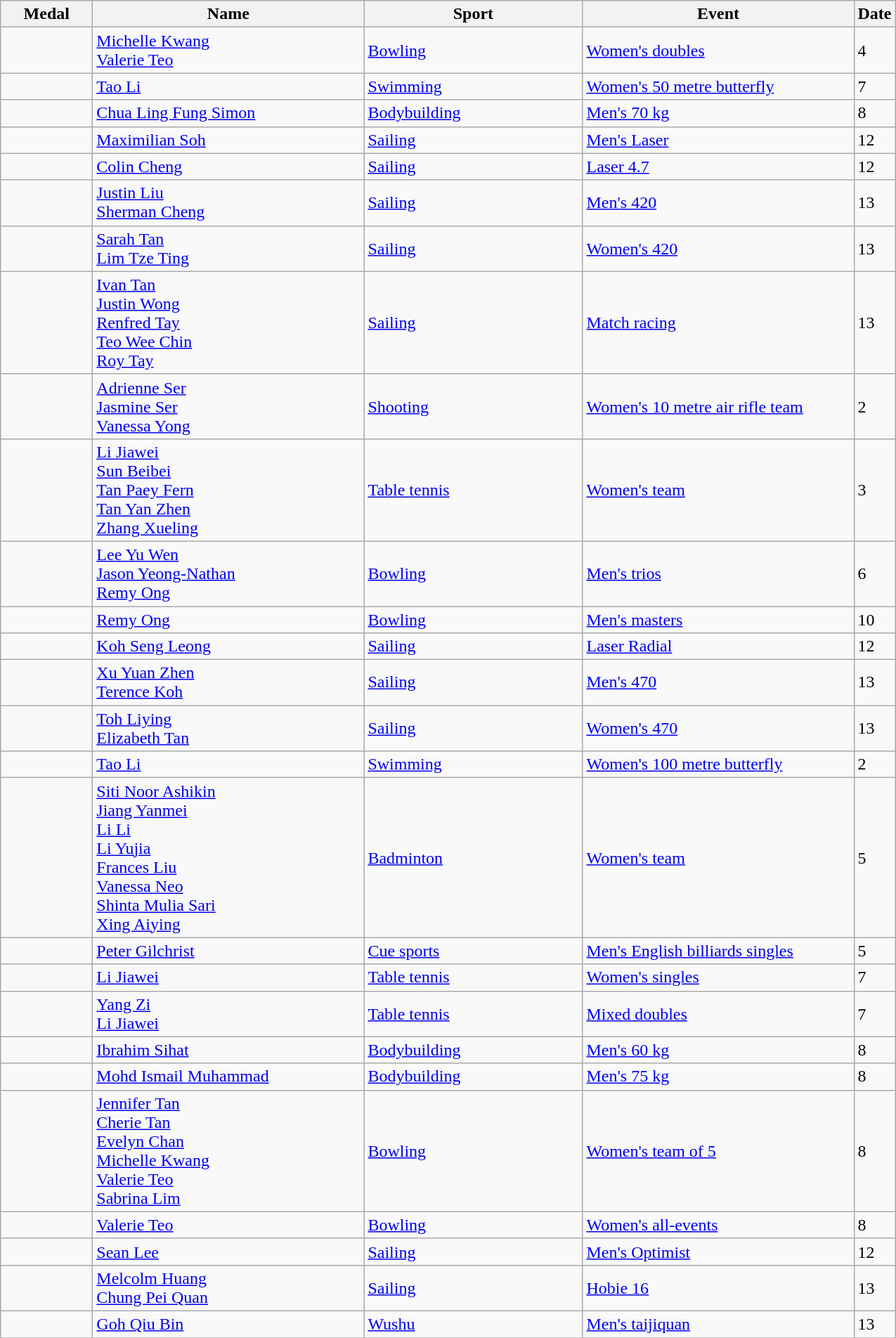<table class="wikitable sortable" style="font-size:100%">
<tr>
<th width="80">Medal</th>
<th width="250">Name</th>
<th width="200">Sport</th>
<th width="250">Event</th>
<th>Date</th>
</tr>
<tr>
<td></td>
<td><a href='#'>Michelle Kwang</a><br><a href='#'>Valerie Teo</a></td>
<td><a href='#'>Bowling</a></td>
<td><a href='#'>Women's doubles</a></td>
<td>4</td>
</tr>
<tr>
<td></td>
<td><a href='#'>Tao Li</a></td>
<td><a href='#'>Swimming</a></td>
<td><a href='#'>Women's 50 metre butterfly</a></td>
<td>7</td>
</tr>
<tr>
<td></td>
<td><a href='#'>Chua Ling Fung Simon</a></td>
<td><a href='#'>Bodybuilding</a></td>
<td><a href='#'>Men's 70 kg</a></td>
<td>8</td>
</tr>
<tr>
<td></td>
<td><a href='#'>Maximilian Soh</a></td>
<td><a href='#'>Sailing</a></td>
<td><a href='#'>Men's Laser</a></td>
<td>12</td>
</tr>
<tr>
<td></td>
<td><a href='#'>Colin Cheng</a></td>
<td><a href='#'>Sailing</a></td>
<td><a href='#'>Laser 4.7</a></td>
<td>12</td>
</tr>
<tr>
<td></td>
<td><a href='#'>Justin Liu</a><br><a href='#'>Sherman Cheng</a></td>
<td><a href='#'>Sailing</a></td>
<td><a href='#'>Men's 420</a></td>
<td>13</td>
</tr>
<tr>
<td></td>
<td><a href='#'>Sarah Tan</a><br><a href='#'>Lim Tze Ting</a></td>
<td><a href='#'>Sailing</a></td>
<td><a href='#'>Women's 420</a></td>
<td>13</td>
</tr>
<tr>
<td></td>
<td><a href='#'>Ivan Tan</a><br><a href='#'>Justin Wong</a><br><a href='#'>Renfred Tay</a><br><a href='#'>Teo Wee Chin</a><br><a href='#'>Roy Tay</a></td>
<td><a href='#'>Sailing</a></td>
<td><a href='#'>Match racing</a></td>
<td>13</td>
</tr>
<tr>
<td></td>
<td><a href='#'>Adrienne Ser</a><br><a href='#'>Jasmine Ser</a><br><a href='#'>Vanessa Yong</a></td>
<td><a href='#'>Shooting</a></td>
<td><a href='#'>Women's 10 metre air rifle team</a></td>
<td>2</td>
</tr>
<tr>
<td></td>
<td><a href='#'>Li Jiawei</a><br><a href='#'>Sun Beibei</a><br><a href='#'>Tan Paey Fern</a><br><a href='#'>Tan Yan Zhen</a><br><a href='#'>Zhang Xueling</a></td>
<td><a href='#'>Table tennis</a></td>
<td><a href='#'>Women's team</a></td>
<td>3</td>
</tr>
<tr>
<td></td>
<td><a href='#'>Lee Yu Wen</a><br><a href='#'>Jason Yeong-Nathan</a><br><a href='#'>Remy Ong</a></td>
<td><a href='#'>Bowling</a></td>
<td><a href='#'>Men's trios</a></td>
<td>6</td>
</tr>
<tr>
<td></td>
<td><a href='#'>Remy Ong</a></td>
<td><a href='#'>Bowling</a></td>
<td><a href='#'>Men's masters</a></td>
<td>10</td>
</tr>
<tr>
<td></td>
<td><a href='#'>Koh Seng Leong</a></td>
<td><a href='#'>Sailing</a></td>
<td><a href='#'>Laser Radial</a></td>
<td>12</td>
</tr>
<tr>
<td></td>
<td><a href='#'>Xu Yuan Zhen</a><br><a href='#'>Terence Koh</a></td>
<td><a href='#'>Sailing</a></td>
<td><a href='#'>Men's 470</a></td>
<td>13</td>
</tr>
<tr>
<td></td>
<td><a href='#'>Toh Liying</a><br><a href='#'>Elizabeth Tan</a></td>
<td><a href='#'>Sailing</a></td>
<td><a href='#'>Women's 470</a></td>
<td>13</td>
</tr>
<tr>
<td></td>
<td><a href='#'>Tao Li</a></td>
<td><a href='#'>Swimming</a></td>
<td><a href='#'>Women's 100 metre butterfly</a></td>
<td>2</td>
</tr>
<tr>
<td></td>
<td><a href='#'>Siti Noor Ashikin</a><br><a href='#'>Jiang Yanmei</a><br><a href='#'>Li Li</a><br><a href='#'>Li Yujia</a><br><a href='#'>Frances Liu</a><br><a href='#'>Vanessa Neo</a><br><a href='#'>Shinta Mulia Sari</a><br><a href='#'>Xing Aiying</a></td>
<td><a href='#'>Badminton</a></td>
<td><a href='#'>Women's team</a></td>
<td>5</td>
</tr>
<tr>
<td></td>
<td><a href='#'>Peter Gilchrist</a></td>
<td><a href='#'>Cue sports</a></td>
<td><a href='#'>Men's English billiards singles</a></td>
<td>5</td>
</tr>
<tr>
<td></td>
<td><a href='#'>Li Jiawei</a></td>
<td><a href='#'>Table tennis</a></td>
<td><a href='#'>Women's singles</a></td>
<td>7</td>
</tr>
<tr>
<td></td>
<td><a href='#'>Yang Zi</a><br><a href='#'>Li Jiawei</a></td>
<td><a href='#'>Table tennis</a></td>
<td><a href='#'>Mixed doubles</a></td>
<td>7</td>
</tr>
<tr>
<td></td>
<td><a href='#'>Ibrahim Sihat</a></td>
<td><a href='#'>Bodybuilding</a></td>
<td><a href='#'>Men's 60 kg</a></td>
<td>8</td>
</tr>
<tr>
<td></td>
<td><a href='#'>Mohd Ismail Muhammad</a></td>
<td><a href='#'>Bodybuilding</a></td>
<td><a href='#'>Men's 75 kg</a></td>
<td>8</td>
</tr>
<tr>
<td></td>
<td><a href='#'>Jennifer Tan</a><br><a href='#'>Cherie Tan</a><br><a href='#'>Evelyn Chan</a><br><a href='#'>Michelle Kwang</a><br><a href='#'>Valerie Teo</a><br><a href='#'>Sabrina Lim</a></td>
<td><a href='#'>Bowling</a></td>
<td><a href='#'>Women's team of 5</a></td>
<td>8</td>
</tr>
<tr>
<td></td>
<td><a href='#'>Valerie Teo</a></td>
<td><a href='#'>Bowling</a></td>
<td><a href='#'>Women's all-events</a></td>
<td>8</td>
</tr>
<tr>
<td></td>
<td><a href='#'>Sean Lee</a></td>
<td><a href='#'>Sailing</a></td>
<td><a href='#'>Men's Optimist</a></td>
<td>12</td>
</tr>
<tr>
<td></td>
<td><a href='#'>Melcolm Huang</a><br><a href='#'>Chung Pei Quan</a></td>
<td><a href='#'>Sailing</a></td>
<td><a href='#'>Hobie 16</a></td>
<td>13</td>
</tr>
<tr>
<td></td>
<td><a href='#'>Goh Qiu Bin</a></td>
<td><a href='#'>Wushu</a></td>
<td><a href='#'>Men's taijiquan</a></td>
<td>13</td>
</tr>
<tr>
</tr>
</table>
